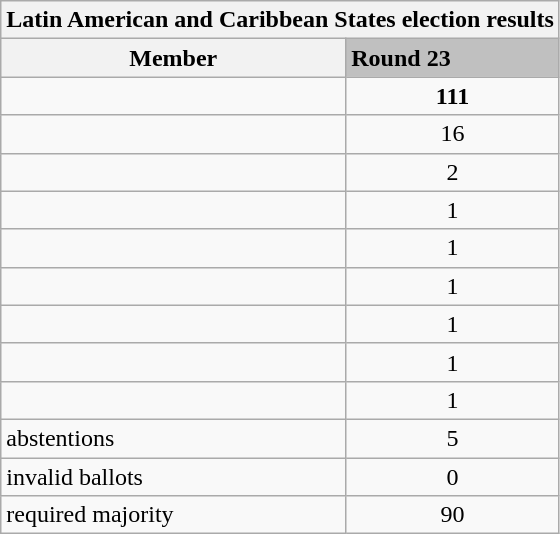<table class="wikitable collapsible">
<tr>
<th colspan="2">Latin American and Caribbean States election results</th>
</tr>
<tr>
<th>Member</th>
<td style="background:silver;"><strong>Round 23</strong></td>
</tr>
<tr>
<td></td>
<td style="text-align:center;"><strong>111</strong></td>
</tr>
<tr>
<td></td>
<td style="text-align:center;">16</td>
</tr>
<tr>
<td></td>
<td style="text-align:center;">2</td>
</tr>
<tr>
<td></td>
<td style="text-align:center;">1</td>
</tr>
<tr>
<td></td>
<td style="text-align:center;">1</td>
</tr>
<tr>
<td></td>
<td style="text-align:center;">1</td>
</tr>
<tr>
<td></td>
<td style="text-align:center;">1</td>
</tr>
<tr>
<td></td>
<td style="text-align:center;">1</td>
</tr>
<tr>
<td></td>
<td style="text-align:center;">1</td>
</tr>
<tr>
<td>abstentions</td>
<td style="text-align:center;">5</td>
</tr>
<tr>
<td>invalid ballots</td>
<td style="text-align:center;">0</td>
</tr>
<tr>
<td>required majority</td>
<td style="text-align:center;">90</td>
</tr>
</table>
